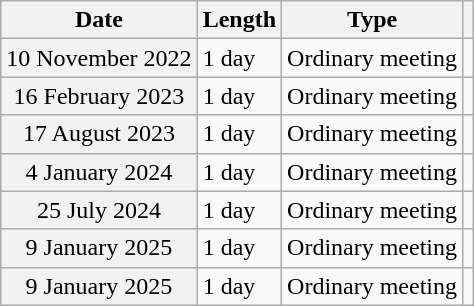<table class="wikitable sortable plainrowheaders">
<tr>
<th scope="col">Date</th>
<th scope="col">Length</th>
<th scope="col">Type</th>
<th scope="col" class="unsortable"></th>
</tr>
<tr>
<th scope="row" style="font-weight:normal;">10 November 2022</th>
<td>1 day</td>
<td>Ordinary meeting</td>
<td align="center"></td>
</tr>
<tr>
<th scope="row" style="font-weight:normal;">16 February 2023</th>
<td>1 day</td>
<td>Ordinary meeting</td>
<td align="center"></td>
</tr>
<tr>
<th scope="row" style="font-weight:normal;">17 August 2023</th>
<td>1 day</td>
<td>Ordinary meeting</td>
<td align="center"></td>
</tr>
<tr>
<th scope="row" style="font-weight:normal;">4 January 2024</th>
<td>1 day</td>
<td>Ordinary meeting</td>
<td align="center"></td>
</tr>
<tr>
<th scope="row" style="font-weight:normal;">25 July 2024</th>
<td>1 day</td>
<td>Ordinary meeting</td>
<td align="center"></td>
</tr>
<tr>
<th scope="row" style="font-weight:normal;">9 January 2025</th>
<td>1 day</td>
<td>Ordinary meeting</td>
<td align="center"></td>
</tr>
<tr>
<th scope="row" style="font-weight:normal;">9 January 2025</th>
<td>1 day</td>
<td>Ordinary meeting</td>
<td align="center"></td>
</tr>
</table>
